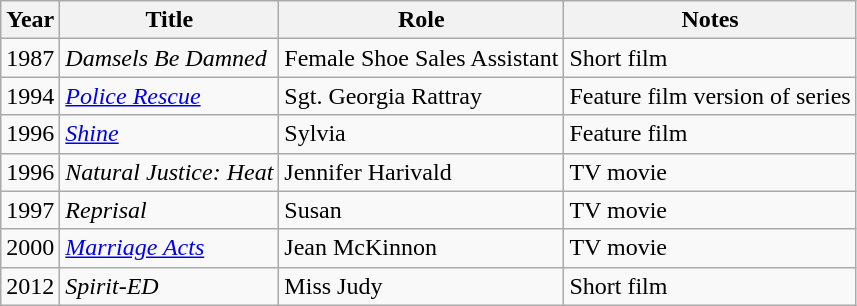<table class="wikitable">
<tr>
<th>Year</th>
<th>Title</th>
<th>Role</th>
<th>Notes</th>
</tr>
<tr>
<td>1987</td>
<td><em>Damsels Be Damned</em></td>
<td>Female Shoe Sales Assistant</td>
<td>Short film</td>
</tr>
<tr>
<td>1994</td>
<td><em><a href='#'>Police Rescue</a></em></td>
<td>Sgt. Georgia Rattray</td>
<td>Feature film version of series</td>
</tr>
<tr>
<td>1996</td>
<td><em><a href='#'>Shine</a></em></td>
<td>Sylvia</td>
<td>Feature film</td>
</tr>
<tr>
<td>1996</td>
<td><em>Natural Justice: Heat</em></td>
<td>Jennifer Harivald</td>
<td>TV movie</td>
</tr>
<tr>
<td>1997</td>
<td><em>Reprisal</em></td>
<td>Susan</td>
<td>TV movie</td>
</tr>
<tr>
<td>2000</td>
<td><em><a href='#'>Marriage Acts</a></em></td>
<td>Jean McKinnon</td>
<td>TV movie</td>
</tr>
<tr>
<td>2012</td>
<td><em>Spirit-ED</em></td>
<td>Miss Judy</td>
<td>Short film</td>
</tr>
</table>
